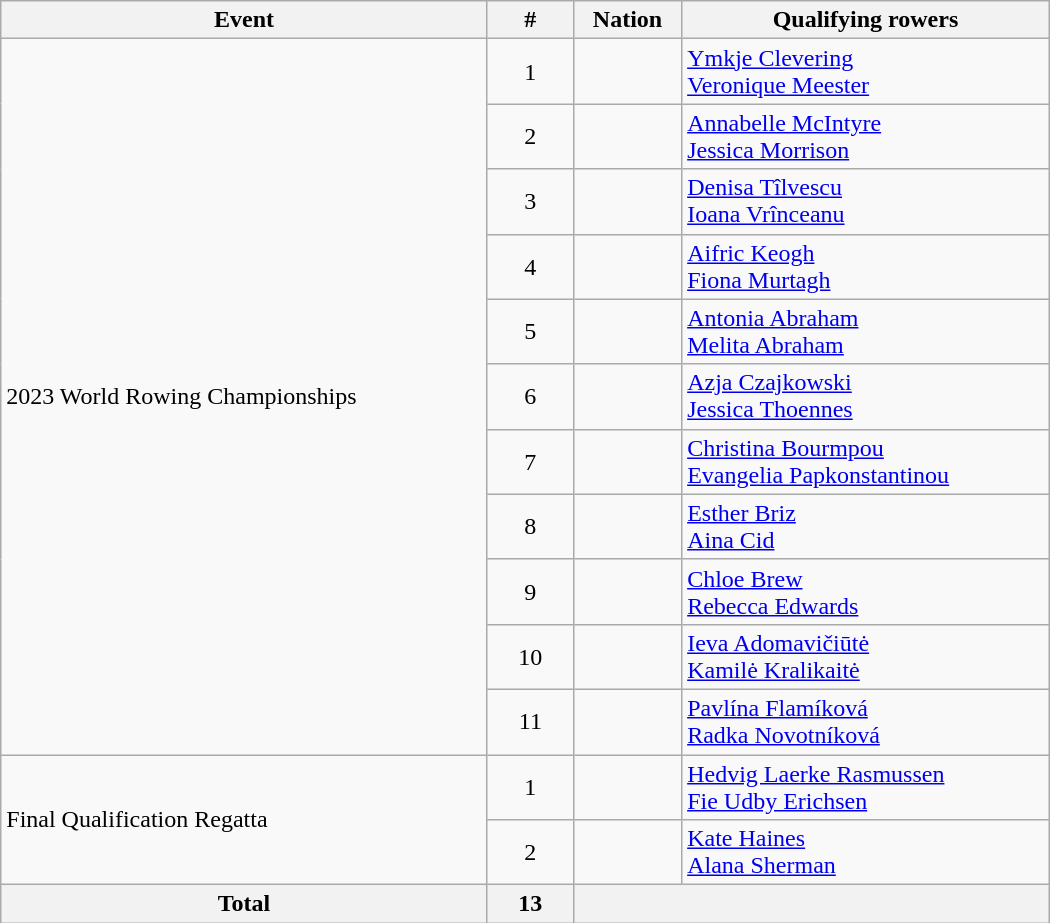<table class="wikitable"  style="width:700px; text-align:center;">
<tr>
<th>Event</th>
<th width=50>#</th>
<th>Nation</th>
<th>Qualifying rowers</th>
</tr>
<tr>
<td rowspan=11 align=left>2023 World Rowing Championships</td>
<td>1</td>
<td align=left></td>
<td align=left><a href='#'>Ymkje Clevering</a><br><a href='#'>Veronique Meester</a></td>
</tr>
<tr>
<td>2</td>
<td align=left></td>
<td align=left><a href='#'>Annabelle McIntyre</a><br><a href='#'>Jessica Morrison</a></td>
</tr>
<tr>
<td>3</td>
<td align=left></td>
<td align=left><a href='#'>Denisa Tîlvescu</a><br><a href='#'>Ioana Vrînceanu</a></td>
</tr>
<tr>
<td>4</td>
<td align=left></td>
<td align=left><a href='#'>Aifric Keogh</a><br><a href='#'>Fiona Murtagh</a></td>
</tr>
<tr>
<td>5</td>
<td align=left></td>
<td align=left><a href='#'>Antonia Abraham</a><br><a href='#'>Melita Abraham</a></td>
</tr>
<tr>
<td>6</td>
<td align=left></td>
<td align=left><a href='#'>Azja Czajkowski</a><br><a href='#'>Jessica Thoennes</a></td>
</tr>
<tr>
<td>7</td>
<td align=left></td>
<td align=left><a href='#'>Christina Bourmpou</a><br><a href='#'>Evangelia Papkonstantinou</a></td>
</tr>
<tr>
<td>8</td>
<td align=left></td>
<td align=left><a href='#'>Esther Briz</a><br><a href='#'>Aina Cid</a></td>
</tr>
<tr>
<td>9</td>
<td align=left></td>
<td align=left><a href='#'>Chloe Brew</a><br><a href='#'>Rebecca Edwards</a></td>
</tr>
<tr>
<td>10</td>
<td align=left></td>
<td align=left><a href='#'>Ieva Adomavičiūtė</a><br><a href='#'>Kamilė Kralikaitė</a></td>
</tr>
<tr>
<td>11</td>
<td align=left></td>
<td align=left><a href='#'>Pavlína Flamíková</a><br><a href='#'>Radka Novotníková</a></td>
</tr>
<tr>
<td rowspan=2 align=left>Final Qualification Regatta</td>
<td>1</td>
<td align=left></td>
<td align=left><a href='#'>Hedvig Laerke Rasmussen</a><br><a href='#'>Fie Udby Erichsen</a></td>
</tr>
<tr>
<td>2</td>
<td align=left></td>
<td align=left><a href='#'>Kate Haines</a><br><a href='#'>Alana Sherman</a></td>
</tr>
<tr>
<th>Total</th>
<th>13</th>
<th colspan=2></th>
</tr>
</table>
